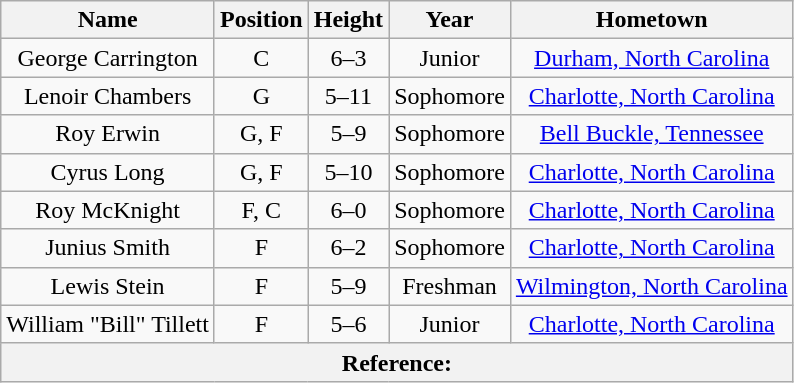<table class="wikitable">
<tr>
<th>Name</th>
<th>Position</th>
<th>Height</th>
<th>Year</th>
<th>Hometown</th>
</tr>
<tr>
<td style="text-align:center;">George Carrington</td>
<td style="text-align:center;">C</td>
<td style="text-align:center;">6–3</td>
<td style="text-align:center;">Junior</td>
<td style="text-align:center;"><a href='#'>Durham, North Carolina</a></td>
</tr>
<tr>
<td style="text-align:center;">Lenoir Chambers</td>
<td style="text-align:center;">G</td>
<td style="text-align:center;">5–11</td>
<td style="text-align:center;">Sophomore</td>
<td style="text-align:center;"><a href='#'>Charlotte, North Carolina</a></td>
</tr>
<tr>
<td style="text-align:center;">Roy Erwin</td>
<td style="text-align:center;">G, F</td>
<td style="text-align:center;">5–9</td>
<td style="text-align:center;">Sophomore</td>
<td style="text-align:center;"><a href='#'>Bell Buckle, Tennessee</a></td>
</tr>
<tr>
<td style="text-align:center;">Cyrus Long</td>
<td style="text-align:center;">G, F</td>
<td style="text-align:center;">5–10</td>
<td style="text-align:center;">Sophomore</td>
<td style="text-align:center;"><a href='#'>Charlotte, North Carolina</a></td>
</tr>
<tr>
<td style="text-align:center;">Roy McKnight</td>
<td style="text-align:center;">F, C</td>
<td style="text-align:center;">6–0</td>
<td style="text-align:center;">Sophomore</td>
<td style="text-align:center;"><a href='#'>Charlotte, North Carolina</a></td>
</tr>
<tr>
<td style="text-align:center;">Junius Smith</td>
<td style="text-align:center;">F</td>
<td style="text-align:center;">6–2</td>
<td style="text-align:center;">Sophomore</td>
<td style="text-align:center;"><a href='#'>Charlotte, North Carolina</a></td>
</tr>
<tr>
<td style="text-align:center;">Lewis Stein</td>
<td style="text-align:center;">F</td>
<td style="text-align:center;">5–9</td>
<td style="text-align:center;">Freshman</td>
<td style="text-align:center;"><a href='#'>Wilmington, North Carolina</a></td>
</tr>
<tr>
<td style="text-align:center;">William "Bill" Tillett</td>
<td style="text-align:center;">F</td>
<td style="text-align:center;">5–6</td>
<td style="text-align:center;">Junior</td>
<td style="text-align:center;"><a href='#'>Charlotte, North Carolina</a></td>
</tr>
<tr>
<th style="text-align:center;" colspan="5">Reference:</th>
</tr>
</table>
